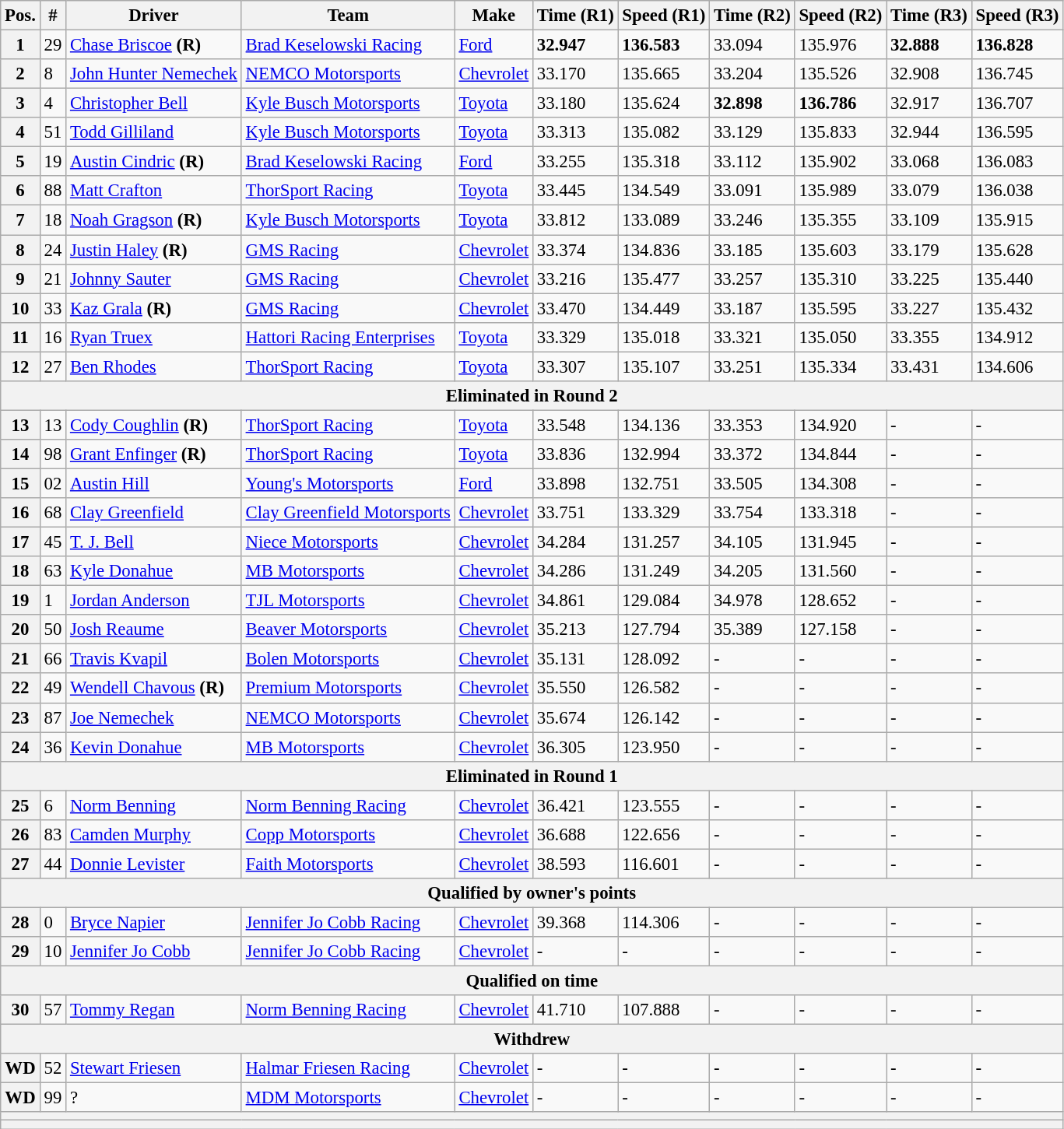<table class="wikitable" style="font-size:95%">
<tr>
<th>Pos.</th>
<th>#</th>
<th>Driver</th>
<th>Team</th>
<th>Make</th>
<th>Time (R1)</th>
<th>Speed (R1)</th>
<th>Time (R2)</th>
<th>Speed (R2)</th>
<th>Time (R3)</th>
<th>Speed (R3)</th>
</tr>
<tr>
<th>1</th>
<td>29</td>
<td><a href='#'>Chase Briscoe</a> <strong>(R)</strong></td>
<td><a href='#'>Brad Keselowski Racing</a></td>
<td><a href='#'>Ford</a></td>
<td><strong>32.947</strong></td>
<td><strong>136.583</strong></td>
<td>33.094</td>
<td>135.976</td>
<td><strong>32.888</strong></td>
<td><strong>136.828</strong></td>
</tr>
<tr>
<th>2</th>
<td>8</td>
<td><a href='#'>John Hunter Nemechek</a></td>
<td><a href='#'>NEMCO Motorsports</a></td>
<td><a href='#'>Chevrolet</a></td>
<td>33.170</td>
<td>135.665</td>
<td>33.204</td>
<td>135.526</td>
<td>32.908</td>
<td>136.745</td>
</tr>
<tr>
<th>3</th>
<td>4</td>
<td><a href='#'>Christopher Bell</a></td>
<td><a href='#'>Kyle Busch Motorsports</a></td>
<td><a href='#'>Toyota</a></td>
<td>33.180</td>
<td>135.624</td>
<td><strong>32.898</strong></td>
<td><strong>136.786</strong></td>
<td>32.917</td>
<td>136.707</td>
</tr>
<tr>
<th>4</th>
<td>51</td>
<td><a href='#'>Todd Gilliland</a></td>
<td><a href='#'>Kyle Busch Motorsports</a></td>
<td><a href='#'>Toyota</a></td>
<td>33.313</td>
<td>135.082</td>
<td>33.129</td>
<td>135.833</td>
<td>32.944</td>
<td>136.595</td>
</tr>
<tr>
<th>5</th>
<td>19</td>
<td><a href='#'>Austin Cindric</a> <strong>(R)</strong></td>
<td><a href='#'>Brad Keselowski Racing</a></td>
<td><a href='#'>Ford</a></td>
<td>33.255</td>
<td>135.318</td>
<td>33.112</td>
<td>135.902</td>
<td>33.068</td>
<td>136.083</td>
</tr>
<tr>
<th>6</th>
<td>88</td>
<td><a href='#'>Matt Crafton</a></td>
<td><a href='#'>ThorSport Racing</a></td>
<td><a href='#'>Toyota</a></td>
<td>33.445</td>
<td>134.549</td>
<td>33.091</td>
<td>135.989</td>
<td>33.079</td>
<td>136.038</td>
</tr>
<tr>
<th>7</th>
<td>18</td>
<td><a href='#'>Noah Gragson</a> <strong>(R)</strong></td>
<td><a href='#'>Kyle Busch Motorsports</a></td>
<td><a href='#'>Toyota</a></td>
<td>33.812</td>
<td>133.089</td>
<td>33.246</td>
<td>135.355</td>
<td>33.109</td>
<td>135.915</td>
</tr>
<tr>
<th>8</th>
<td>24</td>
<td><a href='#'>Justin Haley</a> <strong>(R)</strong></td>
<td><a href='#'>GMS Racing</a></td>
<td><a href='#'>Chevrolet</a></td>
<td>33.374</td>
<td>134.836</td>
<td>33.185</td>
<td>135.603</td>
<td>33.179</td>
<td>135.628</td>
</tr>
<tr>
<th>9</th>
<td>21</td>
<td><a href='#'>Johnny Sauter</a></td>
<td><a href='#'>GMS Racing</a></td>
<td><a href='#'>Chevrolet</a></td>
<td>33.216</td>
<td>135.477</td>
<td>33.257</td>
<td>135.310</td>
<td>33.225</td>
<td>135.440</td>
</tr>
<tr>
<th>10</th>
<td>33</td>
<td><a href='#'>Kaz Grala</a> <strong>(R)</strong></td>
<td><a href='#'>GMS Racing</a></td>
<td><a href='#'>Chevrolet</a></td>
<td>33.470</td>
<td>134.449</td>
<td>33.187</td>
<td>135.595</td>
<td>33.227</td>
<td>135.432</td>
</tr>
<tr>
<th>11</th>
<td>16</td>
<td><a href='#'>Ryan Truex</a></td>
<td><a href='#'>Hattori Racing Enterprises</a></td>
<td><a href='#'>Toyota</a></td>
<td>33.329</td>
<td>135.018</td>
<td>33.321</td>
<td>135.050</td>
<td>33.355</td>
<td>134.912</td>
</tr>
<tr>
<th>12</th>
<td>27</td>
<td><a href='#'>Ben Rhodes</a></td>
<td><a href='#'>ThorSport Racing</a></td>
<td><a href='#'>Toyota</a></td>
<td>33.307</td>
<td>135.107</td>
<td>33.251</td>
<td>135.334</td>
<td>33.431</td>
<td>134.606</td>
</tr>
<tr>
<th colspan="11">Eliminated in Round 2</th>
</tr>
<tr>
<th>13</th>
<td>13</td>
<td><a href='#'>Cody Coughlin</a> <strong>(R)</strong></td>
<td><a href='#'>ThorSport Racing</a></td>
<td><a href='#'>Toyota</a></td>
<td>33.548</td>
<td>134.136</td>
<td>33.353</td>
<td>134.920</td>
<td>-</td>
<td>-</td>
</tr>
<tr>
<th>14</th>
<td>98</td>
<td><a href='#'>Grant Enfinger</a> <strong>(R)</strong></td>
<td><a href='#'>ThorSport Racing</a></td>
<td><a href='#'>Toyota</a></td>
<td>33.836</td>
<td>132.994</td>
<td>33.372</td>
<td>134.844</td>
<td>-</td>
<td>-</td>
</tr>
<tr>
<th>15</th>
<td>02</td>
<td><a href='#'>Austin Hill</a></td>
<td><a href='#'>Young's Motorsports</a></td>
<td><a href='#'>Ford</a></td>
<td>33.898</td>
<td>132.751</td>
<td>33.505</td>
<td>134.308</td>
<td>-</td>
<td>-</td>
</tr>
<tr>
<th>16</th>
<td>68</td>
<td><a href='#'>Clay Greenfield</a></td>
<td><a href='#'>Clay Greenfield Motorsports</a></td>
<td><a href='#'>Chevrolet</a></td>
<td>33.751</td>
<td>133.329</td>
<td>33.754</td>
<td>133.318</td>
<td>-</td>
<td>-</td>
</tr>
<tr>
<th>17</th>
<td>45</td>
<td><a href='#'>T. J. Bell</a></td>
<td><a href='#'>Niece Motorsports</a></td>
<td><a href='#'>Chevrolet</a></td>
<td>34.284</td>
<td>131.257</td>
<td>34.105</td>
<td>131.945</td>
<td>-</td>
<td>-</td>
</tr>
<tr>
<th>18</th>
<td>63</td>
<td><a href='#'>Kyle Donahue</a></td>
<td><a href='#'>MB Motorsports</a></td>
<td><a href='#'>Chevrolet</a></td>
<td>34.286</td>
<td>131.249</td>
<td>34.205</td>
<td>131.560</td>
<td>-</td>
<td>-</td>
</tr>
<tr>
<th>19</th>
<td>1</td>
<td><a href='#'>Jordan Anderson</a></td>
<td><a href='#'>TJL Motorsports</a></td>
<td><a href='#'>Chevrolet</a></td>
<td>34.861</td>
<td>129.084</td>
<td>34.978</td>
<td>128.652</td>
<td>-</td>
<td>-</td>
</tr>
<tr>
<th>20</th>
<td>50</td>
<td><a href='#'>Josh Reaume</a></td>
<td><a href='#'>Beaver Motorsports</a></td>
<td><a href='#'>Chevrolet</a></td>
<td>35.213</td>
<td>127.794</td>
<td>35.389</td>
<td>127.158</td>
<td>-</td>
<td>-</td>
</tr>
<tr>
<th>21</th>
<td>66</td>
<td><a href='#'>Travis Kvapil</a></td>
<td><a href='#'>Bolen Motorsports</a></td>
<td><a href='#'>Chevrolet</a></td>
<td>35.131</td>
<td>128.092</td>
<td>-</td>
<td>-</td>
<td>-</td>
<td>-</td>
</tr>
<tr>
<th>22</th>
<td>49</td>
<td><a href='#'>Wendell Chavous</a> <strong>(R)</strong></td>
<td><a href='#'>Premium Motorsports</a></td>
<td><a href='#'>Chevrolet</a></td>
<td>35.550</td>
<td>126.582</td>
<td>-</td>
<td>-</td>
<td>-</td>
<td>-</td>
</tr>
<tr>
<th>23</th>
<td>87</td>
<td><a href='#'>Joe Nemechek</a></td>
<td><a href='#'>NEMCO Motorsports</a></td>
<td><a href='#'>Chevrolet</a></td>
<td>35.674</td>
<td>126.142</td>
<td>-</td>
<td>-</td>
<td>-</td>
<td>-</td>
</tr>
<tr>
<th>24</th>
<td>36</td>
<td><a href='#'>Kevin Donahue</a></td>
<td><a href='#'>MB Motorsports</a></td>
<td><a href='#'>Chevrolet</a></td>
<td>36.305</td>
<td>123.950</td>
<td>-</td>
<td>-</td>
<td>-</td>
<td>-</td>
</tr>
<tr>
<th colspan="11">Eliminated in Round 1</th>
</tr>
<tr>
<th>25</th>
<td>6</td>
<td><a href='#'>Norm Benning</a></td>
<td><a href='#'>Norm Benning Racing</a></td>
<td><a href='#'>Chevrolet</a></td>
<td>36.421</td>
<td>123.555</td>
<td>-</td>
<td>-</td>
<td>-</td>
<td>-</td>
</tr>
<tr>
<th>26</th>
<td>83</td>
<td><a href='#'>Camden Murphy</a></td>
<td><a href='#'>Copp Motorsports</a></td>
<td><a href='#'>Chevrolet</a></td>
<td>36.688</td>
<td>122.656</td>
<td>-</td>
<td>-</td>
<td>-</td>
<td>-</td>
</tr>
<tr>
<th>27</th>
<td>44</td>
<td><a href='#'>Donnie Levister</a></td>
<td><a href='#'>Faith Motorsports</a></td>
<td><a href='#'>Chevrolet</a></td>
<td>38.593</td>
<td>116.601</td>
<td>-</td>
<td>-</td>
<td>-</td>
<td>-</td>
</tr>
<tr>
<th colspan="11">Qualified by owner's points</th>
</tr>
<tr>
<th>28</th>
<td>0</td>
<td><a href='#'>Bryce Napier</a></td>
<td><a href='#'>Jennifer Jo Cobb Racing</a></td>
<td><a href='#'>Chevrolet</a></td>
<td>39.368</td>
<td>114.306</td>
<td>-</td>
<td>-</td>
<td>-</td>
<td>-</td>
</tr>
<tr>
<th>29</th>
<td>10</td>
<td><a href='#'>Jennifer Jo Cobb</a></td>
<td><a href='#'>Jennifer Jo Cobb Racing</a></td>
<td><a href='#'>Chevrolet</a></td>
<td>-</td>
<td>-</td>
<td>-</td>
<td>-</td>
<td>-</td>
<td>-</td>
</tr>
<tr>
<th colspan="11">Qualified on time</th>
</tr>
<tr>
<th>30</th>
<td>57</td>
<td><a href='#'>Tommy Regan</a></td>
<td><a href='#'>Norm Benning Racing</a></td>
<td><a href='#'>Chevrolet</a></td>
<td>41.710</td>
<td>107.888</td>
<td>-</td>
<td>-</td>
<td>-</td>
<td>-</td>
</tr>
<tr>
<th colspan="11">Withdrew</th>
</tr>
<tr>
<th>WD</th>
<td>52</td>
<td><a href='#'>Stewart Friesen</a></td>
<td><a href='#'>Halmar Friesen Racing</a></td>
<td><a href='#'>Chevrolet</a></td>
<td>-</td>
<td>-</td>
<td>-</td>
<td>-</td>
<td>-</td>
<td>-</td>
</tr>
<tr>
<th>WD</th>
<td>99</td>
<td>?</td>
<td><a href='#'>MDM Motorsports</a></td>
<td><a href='#'>Chevrolet</a></td>
<td>-</td>
<td>-</td>
<td>-</td>
<td>-</td>
<td>-</td>
<td>-</td>
</tr>
<tr>
<th colspan="11"></th>
</tr>
<tr>
<th colspan="11"></th>
</tr>
</table>
